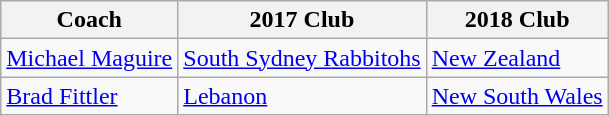<table class="wikitable sortable">
<tr>
<th>Coach</th>
<th>2017 Club</th>
<th>2018 Club</th>
</tr>
<tr>
<td><a href='#'>Michael Maguire</a></td>
<td> <a href='#'>South Sydney Rabbitohs</a></td>
<td> <a href='#'>New Zealand</a></td>
</tr>
<tr>
<td><a href='#'>Brad Fittler</a></td>
<td> <a href='#'>Lebanon</a></td>
<td> <a href='#'>New South Wales</a></td>
</tr>
</table>
